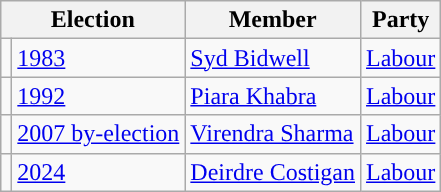<table class="wikitable sortable">
<tr>
<th colspan="2">Election</th>
<th>Member</th>
<th>Party</th>
</tr>
<tr>
<td style="color:inherit;background-color: "></td>
<td><a href='#'>1983</a></td>
<td><a href='#'>Syd Bidwell</a></td>
<td><a href='#'>Labour</a></td>
</tr>
<tr>
<td style="color:inherit;background-color: "></td>
<td><a href='#'>1992</a></td>
<td><a href='#'>Piara Khabra</a></td>
<td><a href='#'>Labour</a></td>
</tr>
<tr>
<td style="color:inherit;background-color: "></td>
<td><a href='#'>2007 by-election</a></td>
<td><a href='#'>Virendra Sharma</a></td>
<td><a href='#'>Labour</a></td>
</tr>
<tr>
<td style="color:inherit;background-color: "></td>
<td><a href='#'>2024</a></td>
<td><a href='#'>Deirdre Costigan</a></td>
<td><a href='#'>Labour</a></td>
</tr>
</table>
